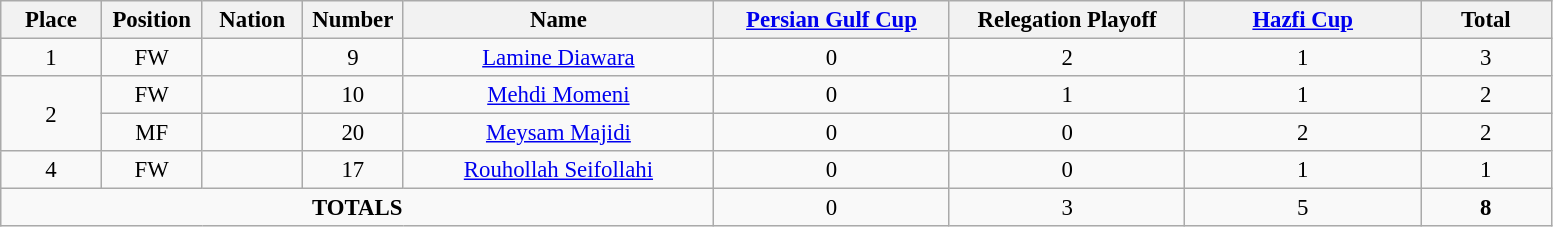<table class="wikitable" style="font-size: 95%; text-align: center;">
<tr>
<th width=60>Place</th>
<th width=60>Position</th>
<th width=60>Nation</th>
<th width=60>Number</th>
<th width=200>Name</th>
<th width=150><a href='#'>Persian Gulf Cup</a></th>
<th width=150>Relegation Playoff</th>
<th width=150><a href='#'>Hazfi Cup</a></th>
<th width=80><strong>Total</strong></th>
</tr>
<tr>
<td>1</td>
<td>FW</td>
<td></td>
<td>9</td>
<td><a href='#'>Lamine Diawara</a></td>
<td>0</td>
<td>2</td>
<td>1</td>
<td>3</td>
</tr>
<tr>
<td rowspan="2">2</td>
<td>FW</td>
<td></td>
<td>10</td>
<td><a href='#'>Mehdi Momeni</a></td>
<td>0</td>
<td>1</td>
<td>1</td>
<td>2</td>
</tr>
<tr>
<td>MF</td>
<td></td>
<td>20</td>
<td><a href='#'>Meysam Majidi</a></td>
<td>0</td>
<td>0</td>
<td>2</td>
<td>2</td>
</tr>
<tr>
<td>4</td>
<td>FW</td>
<td></td>
<td>17</td>
<td><a href='#'>Rouhollah Seifollahi</a></td>
<td>0</td>
<td>0</td>
<td>1</td>
<td>1</td>
</tr>
<tr>
<td colspan="5"><strong>TOTALS</strong></td>
<td>0</td>
<td>3</td>
<td>5</td>
<td><strong>8</strong></td>
</tr>
</table>
